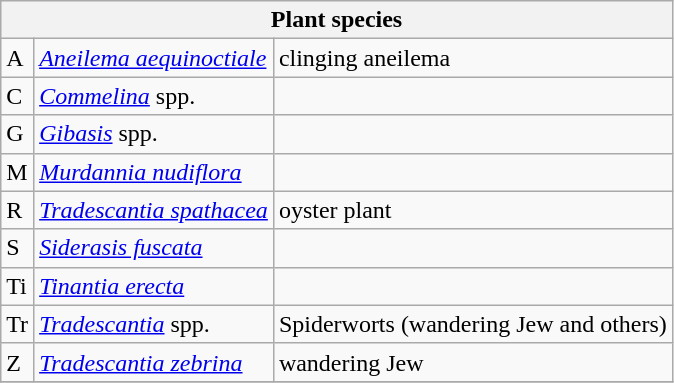<table class="wikitable" style="clear">
<tr>
<th colspan=3><strong>Plant species</strong><br></th>
</tr>
<tr>
<td>A</td>
<td><em><a href='#'>Aneilema aequinoctiale</a></em></td>
<td>clinging aneilema</td>
</tr>
<tr>
<td>C</td>
<td><em><a href='#'>Commelina</a></em> spp.</td>
<td></td>
</tr>
<tr>
<td>G</td>
<td><em><a href='#'>Gibasis</a></em> spp.</td>
<td></td>
</tr>
<tr>
<td>M</td>
<td><em><a href='#'>Murdannia nudiflora</a></em></td>
<td></td>
</tr>
<tr>
<td>R</td>
<td><em><a href='#'>Tradescantia spathacea</a></em></td>
<td>oyster plant</td>
</tr>
<tr>
<td>S</td>
<td><em><a href='#'>Siderasis fuscata</a></em></td>
<td></td>
</tr>
<tr>
<td>Ti</td>
<td><em><a href='#'>Tinantia erecta</a></em></td>
<td></td>
</tr>
<tr>
<td>Tr</td>
<td><em><a href='#'>Tradescantia</a></em> spp.</td>
<td>Spiderworts (wandering Jew and others)</td>
</tr>
<tr>
<td>Z</td>
<td><em><a href='#'>Tradescantia zebrina</a></em></td>
<td>wandering Jew</td>
</tr>
<tr>
</tr>
</table>
